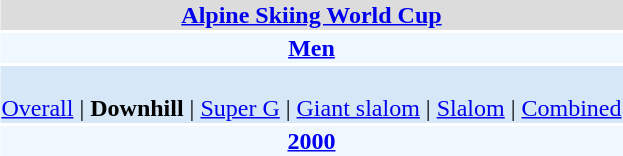<table align="right" class="toccolours" style="margin: 0 0 1em 1em;">
<tr>
<td colspan="2" align=center bgcolor=Gainsboro><strong><a href='#'>Alpine Skiing World Cup</a></strong></td>
</tr>
<tr>
<td colspan="2" align=center bgcolor=AliceBlue><strong><a href='#'>Men</a></strong></td>
</tr>
<tr>
<td colspan="2" align=center bgcolor=D6E8F8><br><a href='#'>Overall</a> | 
<strong>Downhill</strong> | 
<a href='#'>Super G</a> | 
<a href='#'>Giant slalom</a> | 
<a href='#'>Slalom</a> | 
<a href='#'>Combined</a></td>
</tr>
<tr>
<td colspan="2" align=center bgcolor=AliceBlue><strong><a href='#'>2000</a></strong></td>
</tr>
</table>
